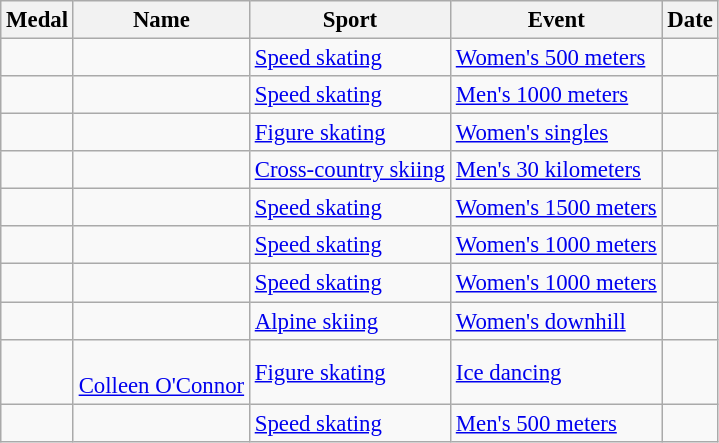<table class="wikitable sortable" style=font-size:95%>
<tr>
<th>Medal</th>
<th>Name</th>
<th>Sport</th>
<th>Event</th>
<th>Date</th>
</tr>
<tr>
<td></td>
<td></td>
<td><a href='#'>Speed skating</a></td>
<td><a href='#'>Women's 500 meters</a></td>
<td></td>
</tr>
<tr>
<td></td>
<td></td>
<td><a href='#'>Speed skating</a></td>
<td><a href='#'>Men's 1000 meters</a></td>
<td></td>
</tr>
<tr>
<td></td>
<td></td>
<td><a href='#'>Figure skating</a></td>
<td><a href='#'>Women's singles</a></td>
<td></td>
</tr>
<tr>
<td></td>
<td></td>
<td><a href='#'>Cross-country skiing</a></td>
<td><a href='#'>Men's 30 kilometers</a></td>
<td></td>
</tr>
<tr>
<td></td>
<td></td>
<td><a href='#'>Speed skating</a></td>
<td><a href='#'>Women's 1500 meters</a></td>
<td></td>
</tr>
<tr>
<td></td>
<td></td>
<td><a href='#'>Speed skating</a></td>
<td><a href='#'>Women's 1000 meters</a></td>
<td></td>
</tr>
<tr>
<td></td>
<td></td>
<td><a href='#'>Speed skating</a></td>
<td><a href='#'>Women's 1000 meters</a></td>
<td></td>
</tr>
<tr>
<td></td>
<td></td>
<td><a href='#'>Alpine skiing</a></td>
<td><a href='#'>Women's downhill</a></td>
<td></td>
</tr>
<tr>
<td></td>
<td><br><a href='#'>Colleen O'Connor</a></td>
<td><a href='#'>Figure skating</a></td>
<td><a href='#'>Ice dancing</a></td>
<td></td>
</tr>
<tr>
<td></td>
<td></td>
<td><a href='#'>Speed skating</a></td>
<td><a href='#'>Men's 500 meters</a></td>
<td></td>
</tr>
</table>
